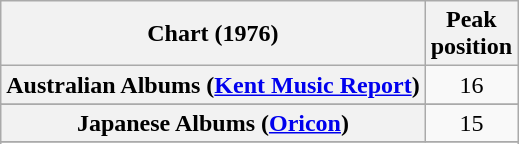<table {| class="wikitable sortable plainrowheaders">
<tr>
<th scope="col">Chart (1976)</th>
<th scope="col">Peak<br>position</th>
</tr>
<tr>
<th scope="row">Australian Albums (<a href='#'>Kent Music Report</a>)</th>
<td style = "text-align:center;">16</td>
</tr>
<tr>
</tr>
<tr>
</tr>
<tr>
<th scope="row">Japanese Albums (<a href='#'>Oricon</a>)</th>
<td align="center">15</td>
</tr>
<tr>
</tr>
<tr>
</tr>
</table>
